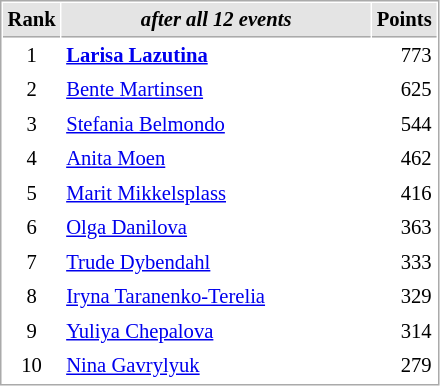<table cellspacing="1" cellpadding="3" style="border:1px solid #AAAAAA;font-size:86%">
<tr style="background-color: #E4E4E4;">
<th style="border-bottom:1px solid #AAAAAA" width=10>Rank</th>
<th style="border-bottom:1px solid #AAAAAA" width=200><em>after all 12 events</em></th>
<th style="border-bottom:1px solid #AAAAAA" width=20 align=right>Points</th>
</tr>
<tr>
<td align=center>1</td>
<td> <strong><a href='#'>Larisa Lazutina</a></strong></td>
<td align=right>773</td>
</tr>
<tr>
<td align=center>2</td>
<td> <a href='#'>Bente Martinsen</a></td>
<td align=right>625</td>
</tr>
<tr>
<td align=center>3</td>
<td> <a href='#'>Stefania Belmondo</a></td>
<td align=right>544</td>
</tr>
<tr>
<td align=center>4</td>
<td> <a href='#'>Anita Moen</a></td>
<td align=right>462</td>
</tr>
<tr>
<td align=center>5</td>
<td> <a href='#'>Marit Mikkelsplass</a></td>
<td align=right>416</td>
</tr>
<tr>
<td align=center>6</td>
<td> <a href='#'>Olga Danilova</a></td>
<td align=right>363</td>
</tr>
<tr>
<td align=center>7</td>
<td> <a href='#'>Trude Dybendahl</a></td>
<td align=right>333</td>
</tr>
<tr>
<td align=center>8</td>
<td> <a href='#'>Iryna Taranenko-Terelia</a></td>
<td align=right>329</td>
</tr>
<tr>
<td align=center>9</td>
<td> <a href='#'>Yuliya Chepalova</a></td>
<td align=right>314</td>
</tr>
<tr>
<td align=center>10</td>
<td> <a href='#'>Nina Gavrylyuk</a></td>
<td align=right>279</td>
</tr>
</table>
